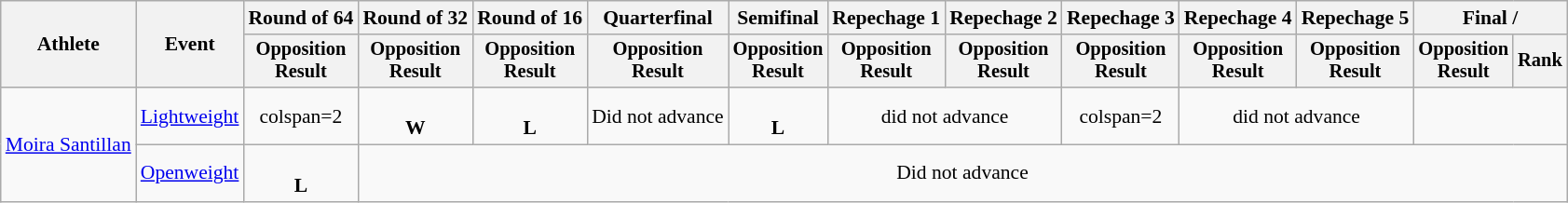<table class=wikitable style=font-size:90%;text-align:center>
<tr>
<th rowspan=2>Athlete</th>
<th rowspan=2>Event</th>
<th>Round of 64</th>
<th>Round of 32</th>
<th>Round of 16</th>
<th>Quarterfinal</th>
<th>Semifinal</th>
<th>Repechage 1</th>
<th>Repechage 2</th>
<th>Repechage 3</th>
<th>Repechage 4</th>
<th>Repechage 5</th>
<th colspan=2>Final / </th>
</tr>
<tr style=font-size:95%>
<th>Opposition<br>Result</th>
<th>Opposition<br>Result</th>
<th>Opposition<br>Result</th>
<th>Opposition<br>Result</th>
<th>Opposition<br>Result</th>
<th>Opposition<br>Result</th>
<th>Opposition<br>Result</th>
<th>Opposition<br>Result</th>
<th>Opposition<br>Result</th>
<th>Opposition<br>Result</th>
<th>Opposition<br>Result</th>
<th>Rank</th>
</tr>
<tr>
<td align=left rowspan=2><a href='#'>Moira Santillan</a></td>
<td align=left><a href='#'>Lightweight</a></td>
<td>colspan=2 </td>
<td><br><strong>W</strong></td>
<td><br><strong>L</strong></td>
<td>Did not advance</td>
<td><br><strong>L</strong></td>
<td colspan=2>did not advance</td>
<td>colspan=2 </td>
<td colspan=2>did not advance</td>
</tr>
<tr>
<td align=left><a href='#'>Openweight</a></td>
<td><br><strong>L</strong></td>
<td colspan=11>Did not advance</td>
</tr>
</table>
